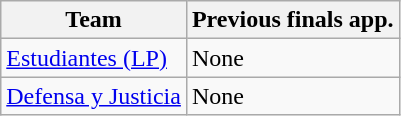<table class="wikitable">
<tr>
<th>Team</th>
<th>Previous finals app.</th>
</tr>
<tr>
<td><a href='#'>Estudiantes (LP)</a></td>
<td>None</td>
</tr>
<tr>
<td><a href='#'>Defensa y Justicia</a></td>
<td>None</td>
</tr>
</table>
